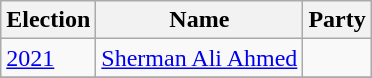<table class="wikitable sortable">
<tr>
<th>Election</th>
<th>Name</th>
<th colspan=2>Party</th>
</tr>
<tr>
<td><a href='#'>2021</a></td>
<td><a href='#'>Sherman Ali Ahmed</a></td>
<td></td>
</tr>
<tr>
</tr>
</table>
